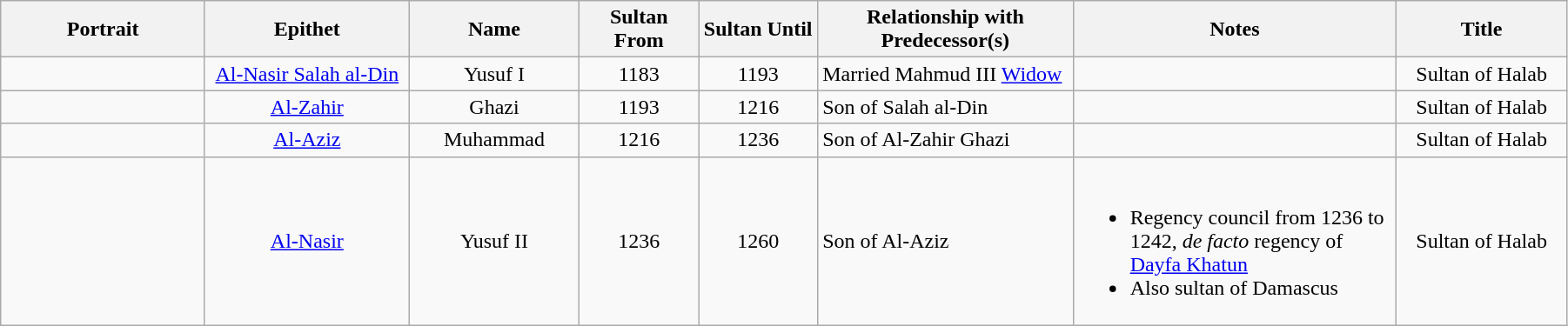<table width=95% class="wikitable">
<tr>
<th width=12%>Portrait</th>
<th width=12%>Epithet</th>
<th width=10%>Name</th>
<th width=7%>Sultan From</th>
<th width=7%>Sultan Until</th>
<th width=15%>Relationship with Predecessor(s)</th>
<th width=19%>Notes</th>
<th width=10%>Title</th>
</tr>
<tr>
<td align="center"></td>
<td align="center"><a href='#'>Al-Nasir Salah al-Din</a></td>
<td align="center">Yusuf I</td>
<td align="center">1183</td>
<td align="center">1193</td>
<td>Married Mahmud III <a href='#'>Widow</a></td>
<td></td>
<td align="center">Sultan of Halab</td>
</tr>
<tr>
<td align="center"></td>
<td align="center"><a href='#'>Al-Zahir</a></td>
<td align="center">Ghazi</td>
<td align="center">1193</td>
<td align="center">1216</td>
<td>Son of Salah al-Din</td>
<td></td>
<td align="center">Sultan of Halab</td>
</tr>
<tr>
<td align="center"></td>
<td align="center"><a href='#'>Al-Aziz</a></td>
<td align="center">Muhammad</td>
<td align="center">1216</td>
<td align="center">1236</td>
<td>Son of Al-Zahir Ghazi</td>
<td></td>
<td align="center">Sultan of Halab</td>
</tr>
<tr>
<td align="center"></td>
<td align="center"><a href='#'>Al-Nasir</a></td>
<td align="center">Yusuf II</td>
<td align="center">1236</td>
<td align="center">1260</td>
<td>Son of Al-Aziz</td>
<td><br><ul><li>Regency council from 1236 to 1242, <em>de facto</em> regency of <a href='#'>Dayfa Khatun</a></li><li>Also sultan of Damascus</li></ul></td>
<td align="center">Sultan of Halab</td>
</tr>
</table>
